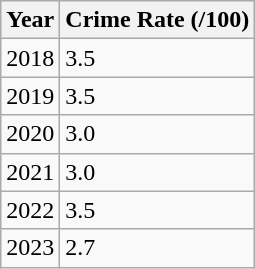<table class="wikitable">
<tr>
<th>Year</th>
<th>Crime Rate (/100)</th>
</tr>
<tr>
<td>2018</td>
<td>3.5</td>
</tr>
<tr>
<td>2019</td>
<td>3.5</td>
</tr>
<tr>
<td>2020</td>
<td>3.0</td>
</tr>
<tr>
<td>2021</td>
<td>3.0</td>
</tr>
<tr>
<td>2022</td>
<td>3.5</td>
</tr>
<tr>
<td>2023</td>
<td>2.7</td>
</tr>
</table>
